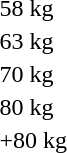<table>
<tr>
<td rowspan=2>58 kg<br></td>
<td rowspan=2></td>
<td rowspan=2></td>
<td></td>
</tr>
<tr>
<td></td>
</tr>
<tr>
<td rowspan=2>63 kg<br></td>
<td rowspan=2></td>
<td rowspan=2></td>
<td></td>
</tr>
<tr>
<td></td>
</tr>
<tr>
<td rowspan=2>70 kg<br></td>
<td rowspan=2></td>
<td rowspan=2></td>
<td></td>
</tr>
<tr>
<td></td>
</tr>
<tr>
<td rowspan=2>80 kg<br></td>
<td rowspan=2></td>
<td rowspan=2></td>
<td></td>
</tr>
<tr>
<td></td>
</tr>
<tr>
<td rowspan=2>+80 kg<br></td>
<td rowspan=2></td>
<td rowspan=2></td>
<td></td>
</tr>
<tr>
<td></td>
</tr>
</table>
